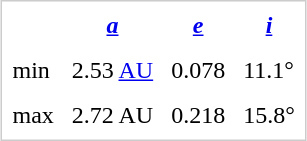<table align="center" style="border:1px solid #CCC; margin-left:15px;" cellpadding="5">
<tr>
<th></th>
<th><em><a href='#'>a</a></em></th>
<th><em><a href='#'>e</a></em></th>
<th><em><a href='#'>i</a></em></th>
</tr>
<tr>
<td>min</td>
<td>2.53 <a href='#'>AU</a></td>
<td>0.078</td>
<td>11.1°</td>
</tr>
<tr>
<td>max</td>
<td>2.72 AU</td>
<td>0.218</td>
<td>15.8°</td>
</tr>
</table>
